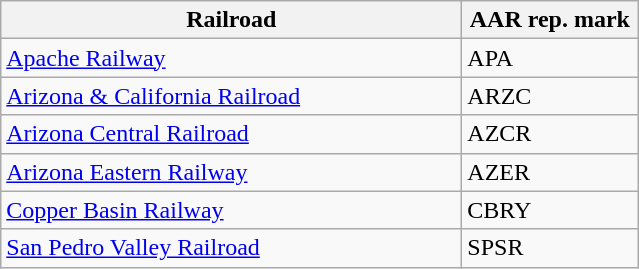<table class="wikitable" border="1">
<tr>
<th width="300px">Railroad</th>
<th width="110px">AAR rep. mark</th>
</tr>
<tr>
<td width="300px"><a href='#'>Apache Railway</a></td>
<td width="110px">APA</td>
</tr>
<tr>
<td width="300px"><a href='#'>Arizona & California Railroad</a></td>
<td width="110px">ARZC</td>
</tr>
<tr>
<td width="300px"><a href='#'>Arizona Central Railroad</a></td>
<td width="110px">AZCR</td>
</tr>
<tr>
<td width="300px"><a href='#'>Arizona Eastern Railway</a></td>
<td width="110px">AZER</td>
</tr>
<tr>
<td width="300px"><a href='#'>Copper Basin Railway</a></td>
<td width="110px">CBRY</td>
</tr>
<tr>
<td width="300px"><a href='#'>San Pedro Valley Railroad</a></td>
<td width="110px">SPSR</td>
</tr>
</table>
